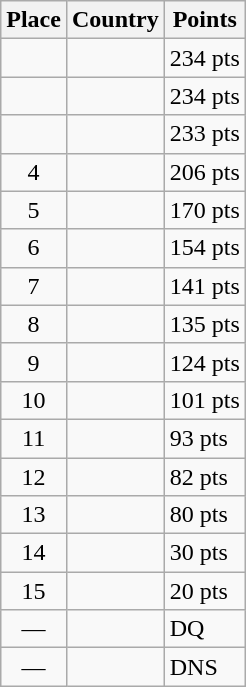<table class=wikitable>
<tr>
<th>Place</th>
<th>Country</th>
<th>Points</th>
</tr>
<tr>
<td align=center></td>
<td></td>
<td>234 pts</td>
</tr>
<tr>
<td align=center></td>
<td></td>
<td>234 pts</td>
</tr>
<tr>
<td align=center></td>
<td></td>
<td>233 pts</td>
</tr>
<tr>
<td align=center>4</td>
<td></td>
<td>206 pts</td>
</tr>
<tr>
<td align=center>5</td>
<td></td>
<td>170 pts</td>
</tr>
<tr>
<td align=center>6</td>
<td></td>
<td>154 pts</td>
</tr>
<tr>
<td align=center>7</td>
<td></td>
<td>141 pts</td>
</tr>
<tr>
<td align=center>8</td>
<td></td>
<td>135 pts</td>
</tr>
<tr>
<td align=center>9</td>
<td></td>
<td>124 pts</td>
</tr>
<tr>
<td align=center>10</td>
<td></td>
<td>101 pts</td>
</tr>
<tr>
<td align=center>11</td>
<td></td>
<td>93 pts</td>
</tr>
<tr>
<td align=center>12</td>
<td></td>
<td>82 pts</td>
</tr>
<tr>
<td align=center>13</td>
<td></td>
<td>80 pts</td>
</tr>
<tr>
<td align=center>14</td>
<td></td>
<td>30 pts</td>
</tr>
<tr>
<td align=center>15</td>
<td></td>
<td>20 pts</td>
</tr>
<tr>
<td align=center>—</td>
<td></td>
<td>DQ</td>
</tr>
<tr>
<td align=center>—</td>
<td></td>
<td>DNS</td>
</tr>
</table>
